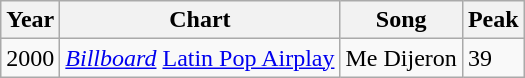<table class="wikitable">
<tr>
<th>Year</th>
<th>Chart</th>
<th>Song</th>
<th>Peak</th>
</tr>
<tr>
<td>2000</td>
<td><em><a href='#'>Billboard</a></em> <a href='#'>Latin Pop Airplay</a></td>
<td>Me Dijeron</td>
<td>39</td>
</tr>
</table>
